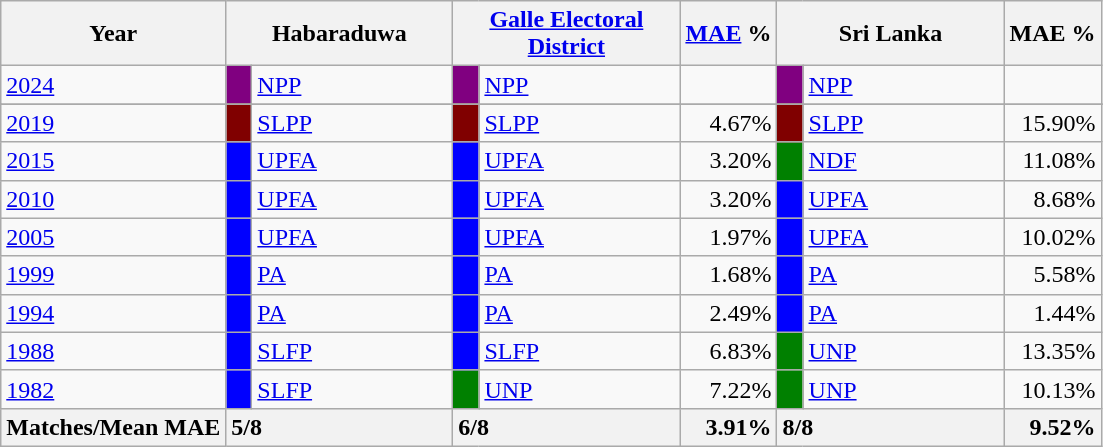<table class="wikitable">
<tr>
<th>Year</th>
<th colspan="2" width="144px">Habaraduwa</th>
<th colspan="2" width="144px"><a href='#'>Galle Electoral District</a></th>
<th><a href='#'>MAE</a> %</th>
<th colspan="2" width="144px">Sri Lanka</th>
<th>MAE %</th>
</tr>
<tr>
<td><a href='#'>2024</a></td>
<td style="background-color:purple;" width="10px"></td>
<td style="text-align:left;"><a href='#'>NPP</a></td>
<td style="background-color:purple;" width="10px"></td>
<td style="text-align:left;"><a href='#'>NPP</a></td>
<td style="text-align:right;"></td>
<td style="background-color:purple;" width="10px"></td>
<td style="text-align:left;"><a href='#'>NPP</a></td>
<td style="text-align:right;"></td>
</tr>
<tr>
</tr>
<tr>
<td><a href='#'>2019</a></td>
<td style="background-color:maroon;" width="10px"></td>
<td style="text-align:left;"><a href='#'>SLPP</a></td>
<td style="background-color:maroon;" width="10px"></td>
<td style="text-align:left;"><a href='#'>SLPP</a></td>
<td style="text-align:right;">4.67%</td>
<td style="background-color:maroon;" width="10px"></td>
<td style="text-align:left;"><a href='#'>SLPP</a></td>
<td style="text-align:right;">15.90%</td>
</tr>
<tr>
<td><a href='#'>2015</a></td>
<td style="background-color:blue;" width="10px"></td>
<td style="text-align:left;"><a href='#'>UPFA</a></td>
<td style="background-color:blue;" width="10px"></td>
<td style="text-align:left;"><a href='#'>UPFA</a></td>
<td style="text-align:right;">3.20%</td>
<td style="background-color:green;" width="10px"></td>
<td style="text-align:left;"><a href='#'>NDF</a></td>
<td style="text-align:right;">11.08%</td>
</tr>
<tr>
<td><a href='#'>2010</a></td>
<td style="background-color:blue;" width="10px"></td>
<td style="text-align:left;"><a href='#'>UPFA</a></td>
<td style="background-color:blue;" width="10px"></td>
<td style="text-align:left;"><a href='#'>UPFA</a></td>
<td style="text-align:right;">3.20%</td>
<td style="background-color:blue;" width="10px"></td>
<td style="text-align:left;"><a href='#'>UPFA</a></td>
<td style="text-align:right;">8.68%</td>
</tr>
<tr>
<td><a href='#'>2005</a></td>
<td style="background-color:blue;" width="10px"></td>
<td style="text-align:left;"><a href='#'>UPFA</a></td>
<td style="background-color:blue;" width="10px"></td>
<td style="text-align:left;"><a href='#'>UPFA</a></td>
<td style="text-align:right;">1.97%</td>
<td style="background-color:blue;" width="10px"></td>
<td style="text-align:left;"><a href='#'>UPFA</a></td>
<td style="text-align:right;">10.02%</td>
</tr>
<tr>
<td><a href='#'>1999</a></td>
<td style="background-color:blue;" width="10px"></td>
<td style="text-align:left;"><a href='#'>PA</a></td>
<td style="background-color:blue;" width="10px"></td>
<td style="text-align:left;"><a href='#'>PA</a></td>
<td style="text-align:right;">1.68%</td>
<td style="background-color:blue;" width="10px"></td>
<td style="text-align:left;"><a href='#'>PA</a></td>
<td style="text-align:right;">5.58%</td>
</tr>
<tr>
<td><a href='#'>1994</a></td>
<td style="background-color:blue;" width="10px"></td>
<td style="text-align:left;"><a href='#'>PA</a></td>
<td style="background-color:blue;" width="10px"></td>
<td style="text-align:left;"><a href='#'>PA</a></td>
<td style="text-align:right;">2.49%</td>
<td style="background-color:blue;" width="10px"></td>
<td style="text-align:left;"><a href='#'>PA</a></td>
<td style="text-align:right;">1.44%</td>
</tr>
<tr>
<td><a href='#'>1988</a></td>
<td style="background-color:blue;" width="10px"></td>
<td style="text-align:left;"><a href='#'>SLFP</a></td>
<td style="background-color:blue;" width="10px"></td>
<td style="text-align:left;"><a href='#'>SLFP</a></td>
<td style="text-align:right;">6.83%</td>
<td style="background-color:green;" width="10px"></td>
<td style="text-align:left;"><a href='#'>UNP</a></td>
<td style="text-align:right;">13.35%</td>
</tr>
<tr>
<td><a href='#'>1982</a></td>
<td style="background-color:blue;" width="10px"></td>
<td style="text-align:left;"><a href='#'>SLFP</a></td>
<td style="background-color:green;" width="10px"></td>
<td style="text-align:left;"><a href='#'>UNP</a></td>
<td style="text-align:right;">7.22%</td>
<td style="background-color:green;" width="10px"></td>
<td style="text-align:left;"><a href='#'>UNP</a></td>
<td style="text-align:right;">10.13%</td>
</tr>
<tr>
<th>Matches/Mean MAE</th>
<th style="text-align:left;"colspan="2" width="144px">5/8</th>
<th style="text-align:left;"colspan="2" width="144px">6/8</th>
<th style="text-align:right;">3.91%</th>
<th style="text-align:left;"colspan="2" width="144px">8/8</th>
<th style="text-align:right;">9.52%</th>
</tr>
</table>
